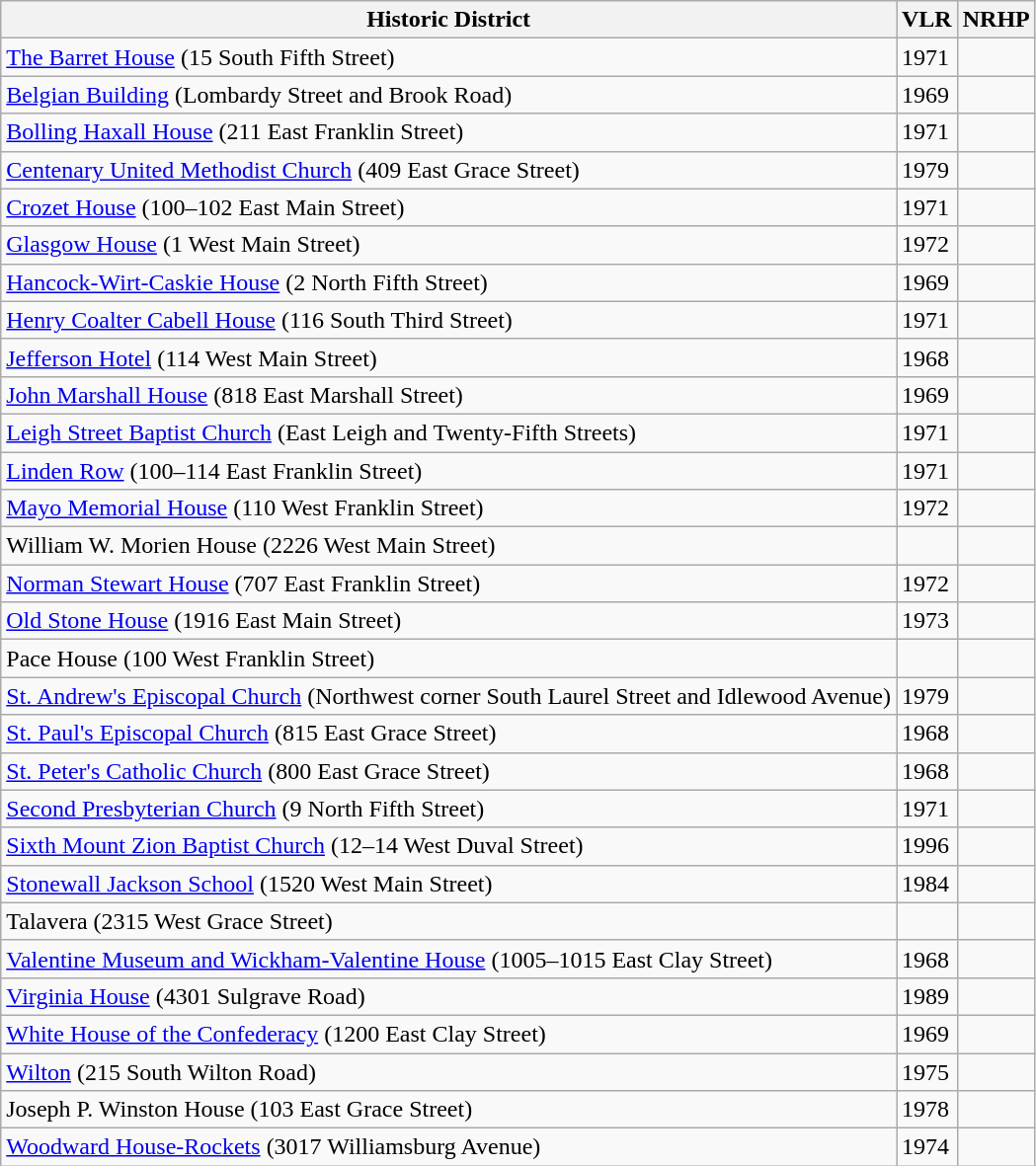<table class="wikitable">
<tr>
<th>Historic District</th>
<th>VLR</th>
<th>NRHP</th>
</tr>
<tr>
<td><a href='#'>The Barret House</a> (15 South Fifth Street)</td>
<td>1971</td>
<td></td>
</tr>
<tr>
<td><a href='#'>Belgian Building</a> (Lombardy Street and Brook Road)</td>
<td>1969</td>
<td></td>
</tr>
<tr>
<td><a href='#'>Bolling Haxall House</a> (211 East Franklin Street)</td>
<td>1971</td>
<td></td>
</tr>
<tr>
<td><a href='#'>Centenary United Methodist Church</a> (409 East Grace Street)</td>
<td>1979</td>
<td></td>
</tr>
<tr>
<td><a href='#'>Crozet House</a> (100–102 East Main Street)</td>
<td>1971</td>
<td></td>
</tr>
<tr>
<td><a href='#'>Glasgow House</a> (1 West Main Street)</td>
<td>1972</td>
<td></td>
</tr>
<tr>
<td><a href='#'>Hancock-Wirt-Caskie House</a> (2 North Fifth Street)</td>
<td>1969</td>
<td> </td>
</tr>
<tr>
<td><a href='#'>Henry Coalter Cabell House</a> (116 South Third Street)</td>
<td>1971</td>
<td></td>
</tr>
<tr>
<td><a href='#'>Jefferson Hotel</a> (114 West Main Street)</td>
<td>1968</td>
<td></td>
</tr>
<tr>
<td><a href='#'>John Marshall House</a> (818 East Marshall Street)</td>
<td>1969</td>
<td></td>
</tr>
<tr>
<td><a href='#'>Leigh Street Baptist Church</a> (East Leigh and Twenty-Fifth Streets)</td>
<td>1971</td>
<td></td>
</tr>
<tr>
<td><a href='#'>Linden Row</a> (100–114 East Franklin Street)</td>
<td>1971</td>
<td></td>
</tr>
<tr>
<td><a href='#'>Mayo Memorial House</a> (110 West Franklin Street)</td>
<td>1972</td>
<td></td>
</tr>
<tr>
<td>William W. Morien House (2226 West Main Street)</td>
<td></td>
<td></td>
</tr>
<tr>
<td><a href='#'>Norman Stewart House</a> (707 East Franklin Street)</td>
<td>1972</td>
<td></td>
</tr>
<tr>
<td><a href='#'>Old Stone House</a> (1916 East Main Street)</td>
<td>1973</td>
<td></td>
</tr>
<tr>
<td>Pace House (100 West Franklin Street)</td>
<td></td>
<td></td>
</tr>
<tr>
<td><a href='#'>St. Andrew's Episcopal Church</a> (Northwest corner South Laurel Street and Idlewood Avenue)</td>
<td>1979</td>
<td></td>
</tr>
<tr>
<td><a href='#'>St. Paul's Episcopal Church</a> (815 East Grace Street)</td>
<td>1968</td>
<td></td>
</tr>
<tr>
<td><a href='#'>St. Peter's Catholic Church</a> (800 East Grace Street)</td>
<td>1968</td>
<td></td>
</tr>
<tr>
<td><a href='#'>Second Presbyterian Church</a> (9 North Fifth Street)</td>
<td>1971</td>
<td></td>
</tr>
<tr>
<td><a href='#'>Sixth Mount Zion Baptist Church</a> (12–14 West Duval Street)</td>
<td>1996</td>
<td></td>
</tr>
<tr>
<td><a href='#'>Stonewall Jackson School</a> (1520 West Main Street)</td>
<td>1984</td>
<td></td>
</tr>
<tr>
<td>Talavera (2315 West Grace Street)</td>
<td></td>
<td></td>
</tr>
<tr>
<td><a href='#'>Valentine Museum and Wickham-Valentine House</a> (1005–1015 East Clay Street)</td>
<td>1968</td>
<td></td>
</tr>
<tr>
<td><a href='#'>Virginia House</a> (4301 Sulgrave Road)</td>
<td>1989</td>
<td></td>
</tr>
<tr>
<td><a href='#'>White House of the Confederacy</a> (1200 East Clay Street)</td>
<td>1969</td>
<td></td>
</tr>
<tr>
<td><a href='#'>Wilton</a> (215 South Wilton Road)</td>
<td>1975</td>
<td></td>
</tr>
<tr>
<td>Joseph P. Winston House (103 East Grace Street)</td>
<td>1978</td>
<td></td>
</tr>
<tr>
<td><a href='#'>Woodward House-Rockets</a> (3017 Williamsburg Avenue)</td>
<td>1974</td>
<td></td>
</tr>
</table>
